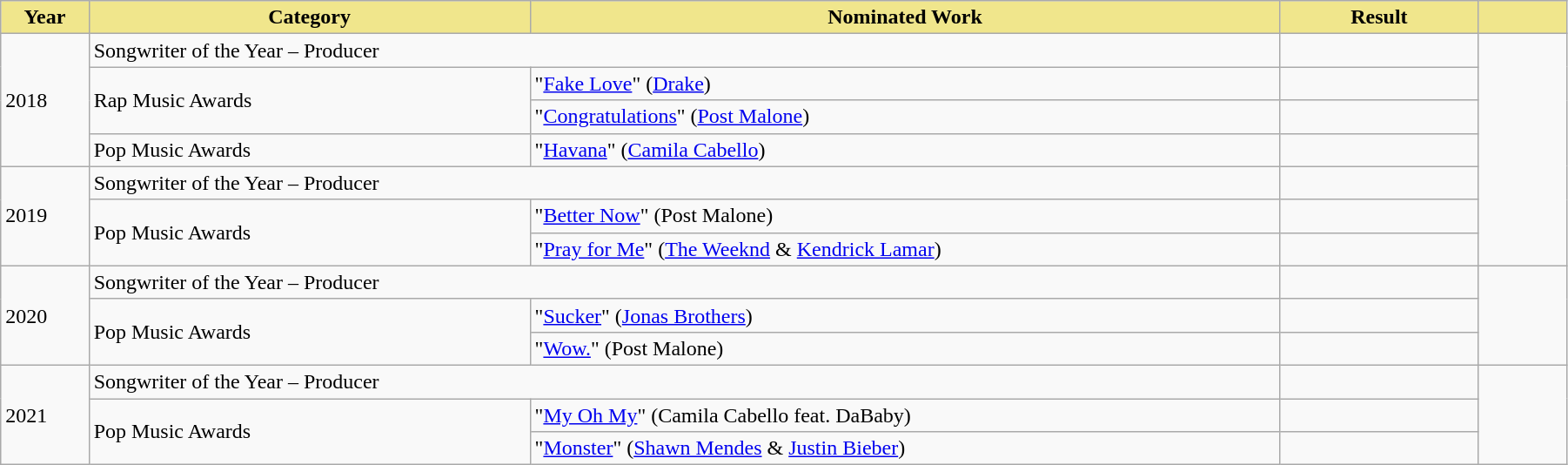<table class="wikitable" width="95%">
<tr>
<th style="background:#F0E68C" width="4%">Year</th>
<th style="background:#F0E68C" width="20%">Category</th>
<th style="background:#F0E68C" width="34%">Nominated Work</th>
<th style="background:#F0E68C" width="9%">Result</th>
<th style="background:#F0E68C" width="4%"></th>
</tr>
<tr>
<td rowspan="4">2018</td>
<td colspan="2">Songwriter of the Year – Producer</td>
<td></td>
<td rowspan="7"></td>
</tr>
<tr>
<td rowspan="2">Rap Music Awards</td>
<td>"<a href='#'>Fake Love</a>" (<a href='#'>Drake</a>)</td>
<td></td>
</tr>
<tr>
<td>"<a href='#'>Congratulations</a>" (<a href='#'>Post Malone</a>)</td>
<td></td>
</tr>
<tr>
<td>Pop Music Awards</td>
<td>"<a href='#'>Havana</a>" (<a href='#'>Camila Cabello</a>)</td>
<td></td>
</tr>
<tr>
<td rowspan="3">2019</td>
<td colspan="2">Songwriter of the Year – Producer</td>
<td></td>
</tr>
<tr>
<td rowspan="2">Pop Music Awards</td>
<td>"<a href='#'>Better Now</a>" (Post Malone)</td>
<td></td>
</tr>
<tr>
<td>"<a href='#'>Pray for Me</a>" (<a href='#'>The Weeknd</a> & <a href='#'>Kendrick Lamar</a>)</td>
<td></td>
</tr>
<tr>
<td rowspan="3">2020</td>
<td colspan="2">Songwriter of the Year – Producer</td>
<td></td>
<td rowspan="3"></td>
</tr>
<tr>
<td rowspan="2">Pop Music Awards</td>
<td>"<a href='#'>Sucker</a>" (<a href='#'>Jonas Brothers</a>)</td>
<td></td>
</tr>
<tr>
<td>"<a href='#'>Wow.</a>" (Post Malone)</td>
<td></td>
</tr>
<tr>
<td rowspan="3">2021</td>
<td colspan="2">Songwriter of the Year – Producer</td>
<td></td>
<td rowspan="3"></td>
</tr>
<tr>
<td rowspan="2">Pop Music Awards</td>
<td>"<a href='#'>My Oh My</a>" (Camila Cabello feat. DaBaby)</td>
<td></td>
</tr>
<tr>
<td>"<a href='#'>Monster</a>" (<a href='#'>Shawn Mendes</a> & <a href='#'>Justin Bieber</a>)</td>
<td></td>
</tr>
</table>
